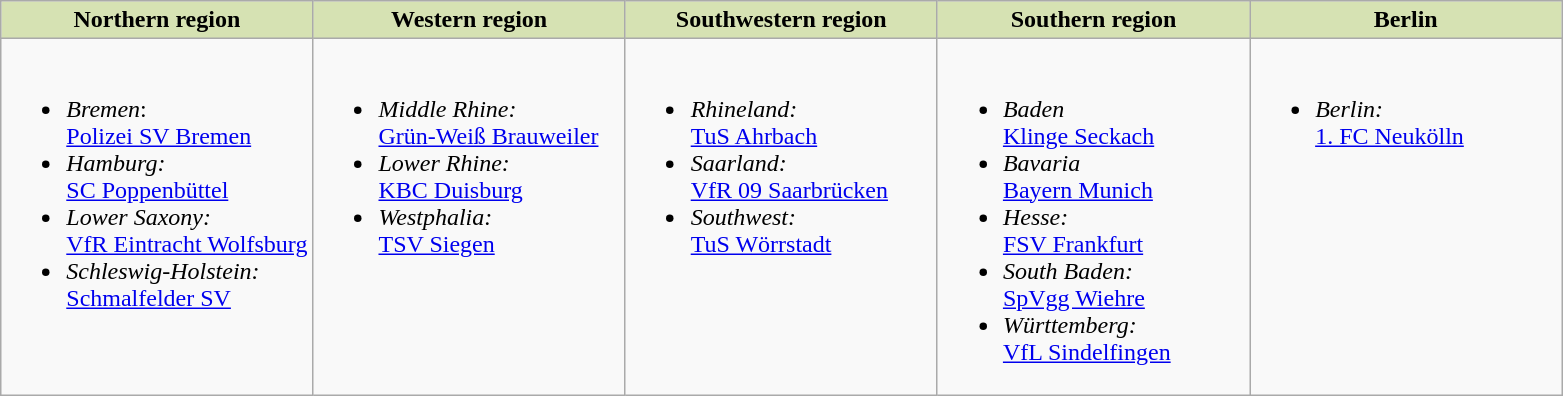<table class="wikitable">
<tr valign="top" style="background-color: #d6e2b3;">
<td style="width: 20%; text-align:center;"><strong>Northern region</strong></td>
<td style="width: 20%; text-align:center;"><strong>Western region</strong></td>
<td style="width: 20%; text-align:center;"><strong>Southwestern region</strong></td>
<td style="width: 20%; text-align:center;"><strong>Southern region</strong></td>
<td style="width: 20%; text-align:center;"><strong>Berlin</strong></td>
</tr>
<tr valign="top">
<td><br><ul><li><em>Bremen</em>:<br><a href='#'>Polizei SV Bremen</a></li><li><em>Hamburg:</em><br><a href='#'>SC Poppenbüttel</a></li><li><em>Lower Saxony:</em><br><a href='#'>VfR Eintracht Wolfsburg</a></li><li><em>Schleswig-Holstein:</em><br><a href='#'>Schmalfelder SV</a></li></ul></td>
<td><br><ul><li><em>Middle Rhine:</em><br><a href='#'>Grün-Weiß Brauweiler</a></li><li><em>Lower Rhine:</em><br><a href='#'>KBC Duisburg</a></li><li><em>Westphalia:</em><br><a href='#'>TSV Siegen</a></li></ul></td>
<td><br><ul><li><em>Rhineland:</em><br><a href='#'>TuS Ahrbach</a></li><li><em>Saarland:</em> <br><a href='#'>VfR 09 Saarbrücken</a></li><li><em>Southwest:</em><br><a href='#'>TuS Wörrstadt</a></li></ul></td>
<td><br><ul><li><em>Baden</em><br><a href='#'>Klinge Seckach</a></li><li><em>Bavaria</em><br><a href='#'>Bayern Munich</a></li><li><em>Hesse:</em><br><a href='#'>FSV Frankfurt</a></li><li><em>South Baden:</em><br><a href='#'>SpVgg Wiehre</a></li><li><em>Württemberg:</em><br><a href='#'>VfL Sindelfingen</a></li></ul></td>
<td><br><ul><li><em>Berlin:</em><br><a href='#'>1. FC Neukölln</a></li></ul></td>
</tr>
</table>
